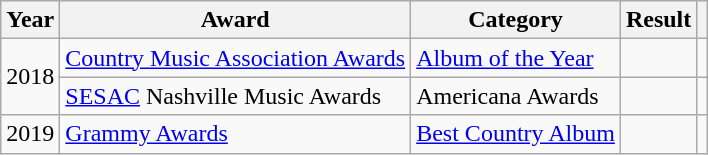<table class="wikitable">
<tr>
<th>Year</th>
<th>Award</th>
<th>Category</th>
<th>Result</th>
<th></th>
</tr>
<tr>
<td rowspan=2>2018</td>
<td><a href='#'>Country Music Association Awards</a></td>
<td><a href='#'>Album of the Year</a></td>
<td></td>
<td></td>
</tr>
<tr>
<td><a href='#'>SESAC</a> Nashville Music Awards</td>
<td>Americana Awards</td>
<td></td>
<td></td>
</tr>
<tr>
<td>2019</td>
<td><a href='#'>Grammy Awards</a></td>
<td><a href='#'>Best Country Album</a></td>
<td></td>
<td></td>
</tr>
</table>
